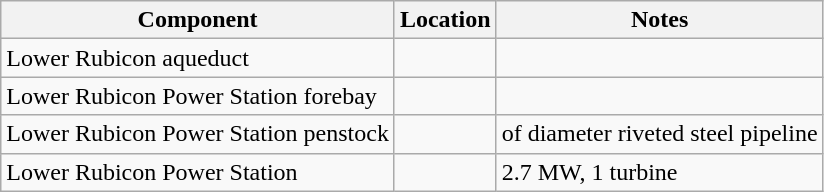<table class="wikitable" style="text-align: left">
<tr>
<th>Component</th>
<th>Location</th>
<th>Notes</th>
</tr>
<tr>
<td>Lower Rubicon aqueduct</td>
<td></td>
<td></td>
</tr>
<tr>
<td>Lower Rubicon Power Station forebay</td>
<td></td>
<td></td>
</tr>
<tr>
<td>Lower Rubicon Power Station penstock</td>
<td></td>
<td> of  diameter riveted steel pipeline</td>
</tr>
<tr>
<td>Lower Rubicon Power Station</td>
<td></td>
<td>2.7 MW, 1 turbine</td>
</tr>
</table>
